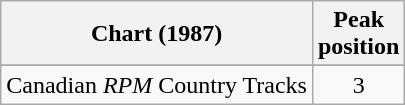<table class="wikitable sortable">
<tr>
<th align="left">Chart (1987)</th>
<th align="center">Peak<br>position</th>
</tr>
<tr>
</tr>
<tr>
<td align="left">Canadian <em>RPM</em> Country Tracks</td>
<td align="center">3</td>
</tr>
</table>
